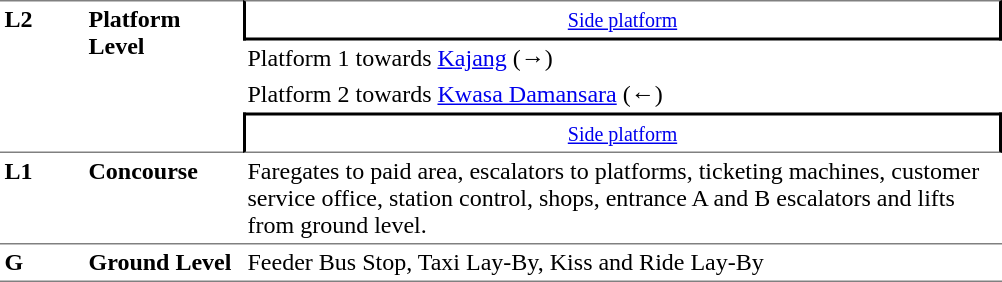<table table border=0 cellspacing=0 cellpadding=3>
<tr>
<td style="border-top:solid 1px gray;border-bottom:solid 1px gray;" rowspan=4 width=50 valign=top><strong>L2</strong></td>
<td style="border-top:solid 1px gray;border-bottom:solid 1px gray;" rowspan=4 width=100 valign=top><strong>Platform Level</strong></td>
<td style="width=500;border-top:solid 1px gray;border-right:solid 2px black;border-left:solid 2px black;border-bottom:solid 2px black;text-align:center;" colspan=1><small><a href='#'>Side platform</a></small></td>
</tr>
<tr>
<td width=500>Platform 1    towards <a href='#'>Kajang</a>  (→)</td>
</tr>
<tr>
<td width=500>Platform 2    towards <a href='#'>Kwasa Damansara</a>  (←)</td>
</tr>
<tr>
<td style="width=500;border-top:solid 2px black;border-right:solid 2px black;border-left:solid 2px black;border-bottom:solid 1px gray;text-align:center;" colspan=1><small><a href='#'>Side platform</a></small></td>
</tr>
<tr style="vertical-align:top;">
<td style="border-bottom:solid 1px gray; "><strong>L1</strong></td>
<td style="border-bottom:solid 1px gray; "><strong>Concourse</strong></td>
<td style="border-bottom:solid 1px gray; " width=500>Faregates to paid area, escalators to platforms, ticketing machines, customer service office, station control, shops, entrance A and B escalators and lifts from ground level.</td>
</tr>
<tr>
<td style="border-bottom:solid 1px gray; "><strong>G</strong></td>
<td style="border-bottom:solid 1px gray; "><strong>Ground Level</strong></td>
<td style="border-bottom:solid 1px gray; ">Feeder Bus Stop, Taxi Lay-By, Kiss and Ride Lay-By</td>
</tr>
</table>
